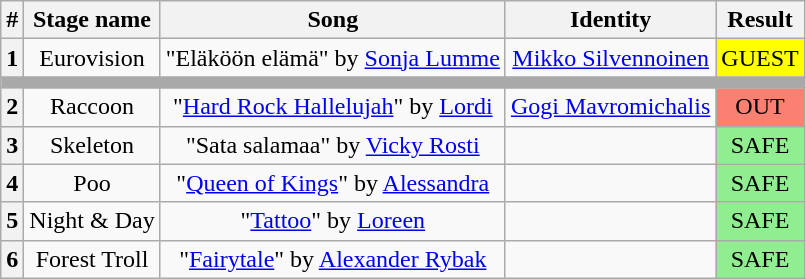<table class="wikitable plainrowheaders" style="text-align: center;">
<tr>
<th>#</th>
<th>Stage name</th>
<th>Song</th>
<th>Identity</th>
<th>Result</th>
</tr>
<tr>
<th>1</th>
<td>Eurovision</td>
<td>"Eläköön elämä" by <a href='#'>Sonja Lumme</a></td>
<td><a href='#'>Mikko Silvennoinen</a></td>
<td bgcolor=yellow>GUEST</td>
</tr>
<tr>
<td colspan="5" style="background:darkgray"></td>
</tr>
<tr>
<th>2</th>
<td>Raccoon</td>
<td>"<a href='#'>Hard Rock Hallelujah</a>" by <a href='#'>Lordi</a></td>
<td><a href='#'>Gogi Mavromichalis</a></td>
<td bgcolor="salmon">OUT</td>
</tr>
<tr>
<th>3</th>
<td>Skeleton</td>
<td>"Sata salamaa" by <a href='#'>Vicky Rosti</a></td>
<td></td>
<td bgcolor="lightgreen">SAFE</td>
</tr>
<tr>
<th>4</th>
<td>Poo</td>
<td>"<a href='#'>Queen of Kings</a>" by <a href='#'>Alessandra</a></td>
<td></td>
<td bgcolor="lightgreen">SAFE</td>
</tr>
<tr>
<th>5</th>
<td>Night & Day</td>
<td>"<a href='#'>Tattoo</a>" by <a href='#'>Loreen</a></td>
<td></td>
<td bgcolor="lightgreen">SAFE</td>
</tr>
<tr>
<th>6</th>
<td>Forest Troll</td>
<td>"<a href='#'>Fairytale</a>" by <a href='#'>Alexander Rybak</a></td>
<td></td>
<td bgcolor="lightgreen">SAFE</td>
</tr>
</table>
